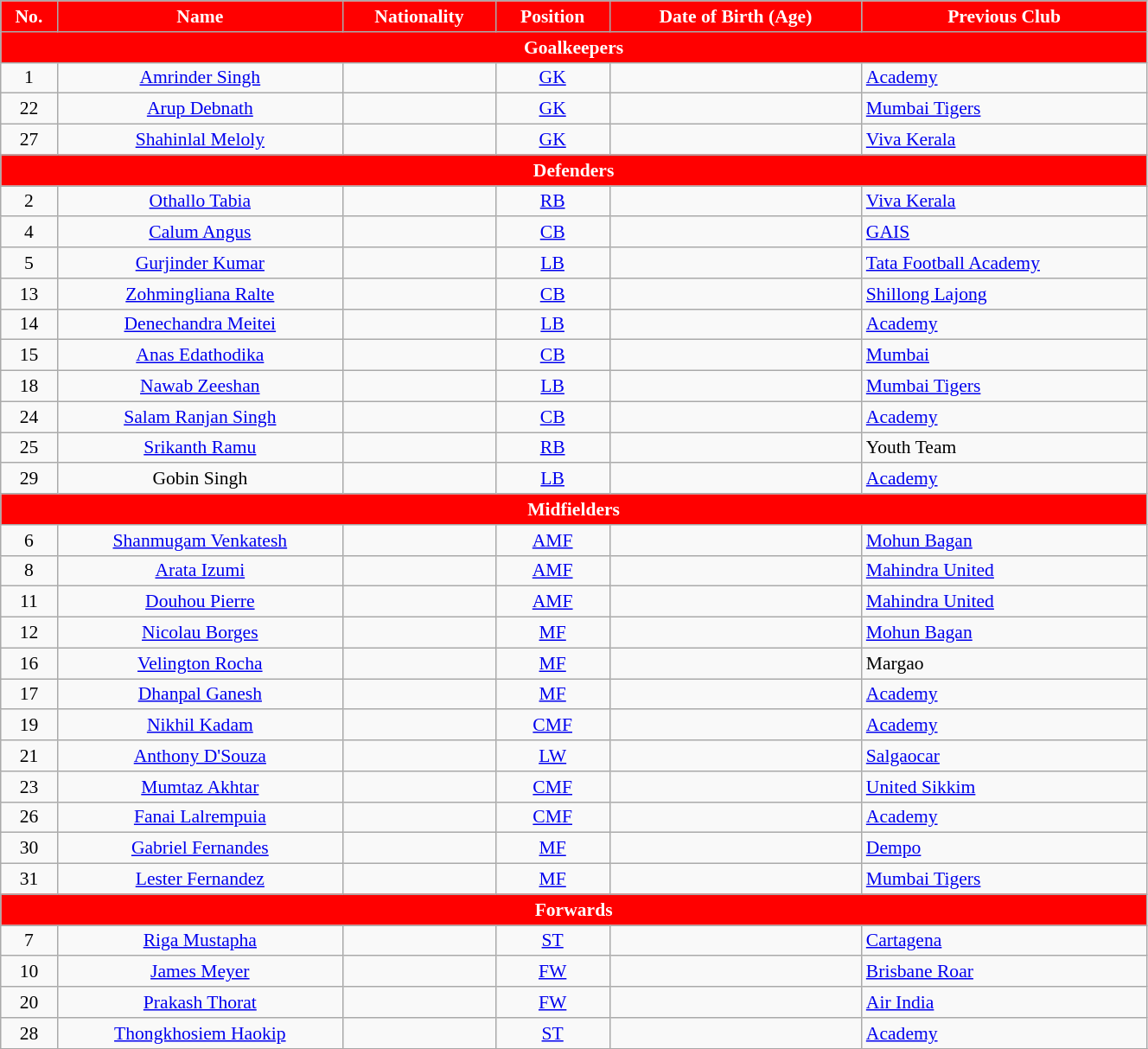<table class="wikitable" style="text-align:center; font-size:90%; width:70%">
<tr>
<th style="background:#FF0000; color:white; text-align:center;">No.</th>
<th style="background:#FF0000; color:white; text-align:center;">Name</th>
<th style="background:#FF0000; color:white; text-align:center;">Nationality</th>
<th style="background:#FF0000; color:white; text-align:center;">Position</th>
<th style="background:#FF0000; color:white; text-align:center;">Date of Birth (Age)</th>
<th style="background:#FF0000; color:white; text-align:center;">Previous Club</th>
</tr>
<tr>
<th colspan=7  style="background:#FF0000; color:white; text-align:center;">Goalkeepers</th>
</tr>
<tr>
<td>1</td>
<td><a href='#'>Amrinder Singh</a></td>
<td align=center></td>
<td><a href='#'>GK</a></td>
<td></td>
<td align=left><a href='#'>Academy</a></td>
</tr>
<tr>
<td>22</td>
<td><a href='#'>Arup Debnath</a></td>
<td align=center></td>
<td><a href='#'>GK</a></td>
<td></td>
<td align=left> <a href='#'>Mumbai Tigers</a></td>
</tr>
<tr>
<td>27</td>
<td><a href='#'>Shahinlal Meloly</a></td>
<td align=center></td>
<td><a href='#'>GK</a></td>
<td></td>
<td align=left> <a href='#'>Viva Kerala</a></td>
</tr>
<tr>
<th colspan=6  style="background:#FF0000; color:white; text-align:center;">Defenders</th>
</tr>
<tr>
<td>2</td>
<td><a href='#'>Othallo Tabia</a></td>
<td align=center></td>
<td><a href='#'>RB</a></td>
<td></td>
<td align=left> <a href='#'>Viva Kerala</a></td>
</tr>
<tr>
<td>4</td>
<td><a href='#'>Calum Angus</a></td>
<td align=center></td>
<td><a href='#'>CB</a></td>
<td></td>
<td align=left> <a href='#'>GAIS</a></td>
</tr>
<tr>
<td>5</td>
<td><a href='#'>Gurjinder Kumar</a></td>
<td align=center></td>
<td><a href='#'>LB</a></td>
<td></td>
<td align=left> <a href='#'>Tata Football Academy</a></td>
</tr>
<tr>
<td>13</td>
<td><a href='#'>Zohmingliana Ralte</a></td>
<td align=center></td>
<td><a href='#'>CB</a></td>
<td></td>
<td align=left> <a href='#'>Shillong Lajong</a></td>
</tr>
<tr>
<td>14</td>
<td><a href='#'>Denechandra Meitei</a></td>
<td align=center></td>
<td><a href='#'>LB</a></td>
<td></td>
<td align=left><a href='#'>Academy</a></td>
</tr>
<tr>
<td>15</td>
<td><a href='#'>Anas Edathodika</a></td>
<td align=center></td>
<td><a href='#'>CB</a></td>
<td></td>
<td align=left> <a href='#'>Mumbai</a></td>
</tr>
<tr>
<td>18</td>
<td><a href='#'>Nawab Zeeshan</a></td>
<td align=center></td>
<td><a href='#'>LB</a></td>
<td></td>
<td align=left> <a href='#'>Mumbai Tigers</a></td>
</tr>
<tr>
<td>24</td>
<td><a href='#'>Salam Ranjan Singh</a></td>
<td align=center></td>
<td><a href='#'>CB</a></td>
<td></td>
<td align=left><a href='#'>Academy</a></td>
</tr>
<tr>
<td>25</td>
<td><a href='#'>Srikanth Ramu</a></td>
<td align=center></td>
<td><a href='#'>RB</a></td>
<td></td>
<td align=left>Youth Team</td>
</tr>
<tr>
<td>29</td>
<td>Gobin Singh</td>
<td align=center></td>
<td><a href='#'>LB</a></td>
<td></td>
<td align=left><a href='#'>Academy</a></td>
</tr>
<tr>
<th colspan=6  style="background:#FF0000; color:white; text-align:center;">Midfielders</th>
</tr>
<tr>
<td>6</td>
<td><a href='#'>Shanmugam Venkatesh</a></td>
<td align=center></td>
<td><a href='#'>AMF</a></td>
<td></td>
<td align=left> <a href='#'>Mohun Bagan</a></td>
</tr>
<tr>
<td>8</td>
<td><a href='#'>Arata Izumi</a></td>
<td align=center></td>
<td><a href='#'>AMF</a></td>
<td></td>
<td align=left> <a href='#'>Mahindra United</a></td>
</tr>
<tr>
<td>11</td>
<td><a href='#'>Douhou Pierre</a></td>
<td align=center></td>
<td><a href='#'>AMF</a></td>
<td></td>
<td align=left> <a href='#'>Mahindra United</a></td>
</tr>
<tr>
<td>12</td>
<td><a href='#'>Nicolau Borges</a></td>
<td align=center></td>
<td><a href='#'>MF</a></td>
<td></td>
<td align=left> <a href='#'>Mohun Bagan</a></td>
</tr>
<tr>
<td>16</td>
<td><a href='#'>Velington Rocha</a></td>
<td align=center></td>
<td><a href='#'>MF</a></td>
<td></td>
<td align=left> Margao</td>
</tr>
<tr>
<td>17</td>
<td><a href='#'>Dhanpal Ganesh</a></td>
<td align=center></td>
<td><a href='#'>MF</a></td>
<td></td>
<td align=left><a href='#'>Academy</a></td>
</tr>
<tr>
<td>19</td>
<td><a href='#'>Nikhil Kadam</a></td>
<td align=center></td>
<td><a href='#'>CMF</a></td>
<td></td>
<td align=left><a href='#'>Academy</a></td>
</tr>
<tr>
<td>21</td>
<td><a href='#'>Anthony D'Souza</a></td>
<td align=center></td>
<td><a href='#'>LW</a></td>
<td></td>
<td align=left> <a href='#'>Salgaocar</a></td>
</tr>
<tr>
<td>23</td>
<td><a href='#'>Mumtaz Akhtar</a></td>
<td align=center></td>
<td><a href='#'>CMF</a></td>
<td></td>
<td align=left> <a href='#'>United Sikkim</a></td>
</tr>
<tr>
<td>26</td>
<td><a href='#'>Fanai Lalrempuia</a></td>
<td align=center></td>
<td><a href='#'>CMF</a></td>
<td></td>
<td align=left><a href='#'>Academy</a></td>
</tr>
<tr>
<td>30</td>
<td><a href='#'>Gabriel Fernandes</a></td>
<td align=center></td>
<td><a href='#'>MF</a></td>
<td></td>
<td align=left> <a href='#'>Dempo</a></td>
</tr>
<tr>
<td>31</td>
<td><a href='#'>Lester Fernandez</a></td>
<td align=center></td>
<td><a href='#'>MF</a></td>
<td></td>
<td align=left> <a href='#'>Mumbai Tigers</a></td>
</tr>
<tr>
<th colspan=6  style="background:#FF0000; color:white; text-align:center;">Forwards</th>
</tr>
<tr>
<td>7</td>
<td><a href='#'>Riga Mustapha</a></td>
<td align=center></td>
<td><a href='#'>ST</a></td>
<td></td>
<td align=left> <a href='#'>Cartagena</a></td>
</tr>
<tr>
<td>10</td>
<td><a href='#'>James Meyer</a></td>
<td align=center></td>
<td><a href='#'>FW</a></td>
<td></td>
<td align=left> <a href='#'>Brisbane Roar</a></td>
</tr>
<tr>
<td>20</td>
<td><a href='#'>Prakash Thorat</a></td>
<td align=center></td>
<td><a href='#'>FW</a></td>
<td></td>
<td align=left> <a href='#'>Air India</a></td>
</tr>
<tr>
<td>28</td>
<td><a href='#'>Thongkhosiem Haokip</a></td>
<td align=center></td>
<td><a href='#'>ST</a></td>
<td></td>
<td align=left><a href='#'>Academy</a></td>
</tr>
<tr>
</tr>
</table>
